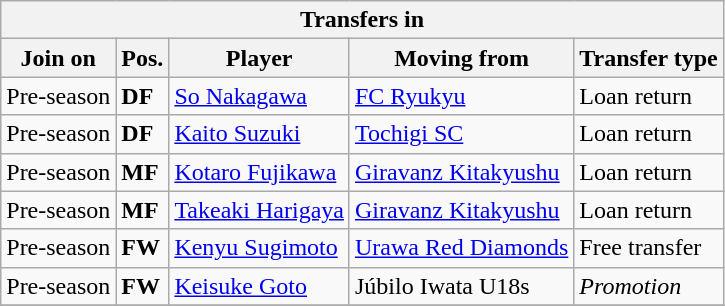<table class="wikitable sortable" style=“text-align:left;>
<tr>
<th colspan="5">Transfers in</th>
</tr>
<tr>
<th>Join on</th>
<th>Pos.</th>
<th>Player</th>
<th>Moving from</th>
<th>Transfer type</th>
</tr>
<tr>
<td>Pre-season</td>
<td><strong>DF</strong></td>
<td> <a href='#'>So Nakagawa</a></td>
<td> <a href='#'>FC Ryukyu</a></td>
<td>Loan return</td>
</tr>
<tr>
<td>Pre-season</td>
<td><strong>DF</strong></td>
<td> <a href='#'>Kaito Suzuki</a></td>
<td> <a href='#'>Tochigi SC</a></td>
<td>Loan return</td>
</tr>
<tr>
<td>Pre-season</td>
<td><strong>MF</strong></td>
<td> <a href='#'>Kotaro Fujikawa</a></td>
<td> <a href='#'>Giravanz Kitakyushu</a></td>
<td>Loan return</td>
</tr>
<tr>
<td>Pre-season</td>
<td><strong>MF</strong></td>
<td> <a href='#'>Takeaki Harigaya</a></td>
<td> <a href='#'>Giravanz Kitakyushu</a></td>
<td>Loan return</td>
</tr>
<tr>
<td>Pre-season</td>
<td><strong>FW</strong></td>
<td> <a href='#'>Kenyu Sugimoto</a></td>
<td> <a href='#'>Urawa Red Diamonds</a></td>
<td>Free transfer</td>
</tr>
<tr>
<td>Pre-season</td>
<td><strong>FW</strong></td>
<td> <a href='#'>Keisuke Goto</a></td>
<td>Júbilo Iwata U18s</td>
<td><em>Promotion</em></td>
</tr>
<tr>
</tr>
</table>
